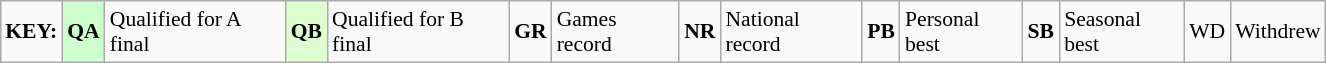<table class="wikitable" width="70%" style="margin:0.5em auto; font-size:90%;position:relative;">
<tr>
<td><strong>KEY:</strong></td>
<td align="center" bgcolor="ccffcc"><strong>QA</strong></td>
<td>Qualified for A final</td>
<td align="center" bgcolor="ddffd"><strong>QB</strong></td>
<td>Qualified for B final</td>
<td align="center"><strong>GR</strong></td>
<td>Games record</td>
<td align="center"><strong>NR</strong></td>
<td>National record</td>
<td align="center"><strong>PB</strong></td>
<td>Personal best</td>
<td align="center"><strong>SB</strong></td>
<td>Seasonal best</td>
<td>WD</td>
<td>Withdrew</td>
</tr>
</table>
